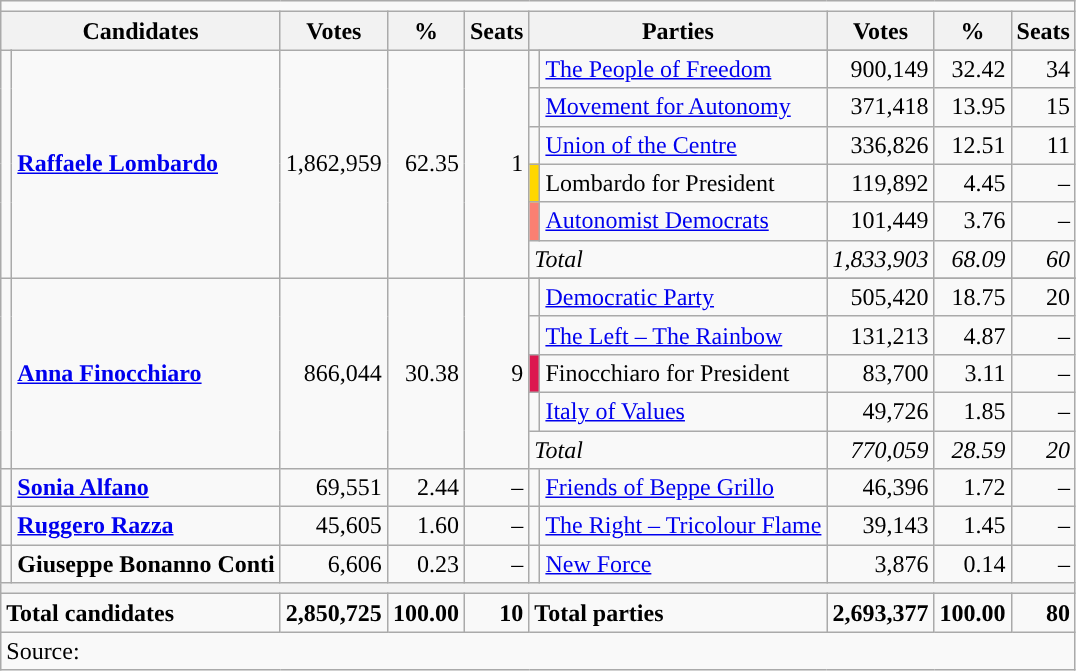<table class="wikitable">
<tr>
<td colspan=10></td>
</tr>
<tr>
<th colspan=2>Candidates</th>
<th>Votes</th>
<th>%</th>
<th>Seats</th>
<th colspan=2>Parties</th>
<th>Votes</th>
<th>%</th>
<th>Seats</th>
</tr>
<tr>
<td rowspan=7></td>
<td rowspan=7><strong><a href='#'>Raffaele Lombardo</a></strong></td>
<td rowspan=7 align=right>1,862,959</td>
<td rowspan=7 align=right>62.35</td>
<td rowspan=7 align=right>1</td>
</tr>
<tr>
<td></td>
<td><a href='#'>The People of Freedom</a></td>
<td align=right>900,149</td>
<td align=right>32.42</td>
<td align=right>34</td>
</tr>
<tr>
<td></td>
<td><a href='#'>Movement for Autonomy</a></td>
<td align=right>371,418</td>
<td align=right>13.95</td>
<td align=right>15</td>
</tr>
<tr>
<td></td>
<td><a href='#'>Union of the Centre</a></td>
<td align=right>336,826</td>
<td align=right>12.51</td>
<td align=right>11</td>
</tr>
<tr>
<td bgcolor="gold"></td>
<td>Lombardo for President</td>
<td align=right>119,892</td>
<td align=right>4.45</td>
<td align=right>–</td>
</tr>
<tr>
<td bgcolor="salmon"></td>
<td><a href='#'>Autonomist Democrats</a></td>
<td align=right>101,449</td>
<td align=right>3.76</td>
<td align=right>–</td>
</tr>
<tr>
<td colspan=2><em>Total</em></td>
<td align=right><em>1,833,903</em></td>
<td align=right><em>68.09 </em></td>
<td align=right><em>60</em></td>
</tr>
<tr>
<td rowspan=6></td>
<td rowspan=6><strong><a href='#'>Anna Finocchiaro</a></strong></td>
<td rowspan=6 align=right>866,044</td>
<td rowspan=6 align=right>30.38</td>
<td rowspan=6 align=right>9</td>
</tr>
<tr>
<td></td>
<td><a href='#'>Democratic Party</a></td>
<td align=right>505,420</td>
<td align=right>18.75</td>
<td align=right>20</td>
</tr>
<tr>
<td></td>
<td><a href='#'>The Left – The Rainbow</a></td>
<td align=right>131,213</td>
<td align=right>4.87</td>
<td align=right>–</td>
</tr>
<tr>
<td bgcolor="#DC184F"></td>
<td>Finocchiaro for President</td>
<td align=right>83,700</td>
<td align=right>3.11</td>
<td align=right>–</td>
</tr>
<tr>
<td></td>
<td><a href='#'>Italy of Values</a></td>
<td align=right>49,726</td>
<td align=right>1.85</td>
<td align=right>–</td>
</tr>
<tr>
<td colspan=2><em>Total</em></td>
<td align=right><em>770,059</em></td>
<td align=right><em>28.59</em></td>
<td align=right><em>20</em></td>
</tr>
<tr>
<td></td>
<td><strong><a href='#'>Sonia Alfano</a></strong></td>
<td align=right>69,551</td>
<td align=right>2.44</td>
<td align=right>–</td>
<td></td>
<td><a href='#'>Friends of Beppe Grillo</a></td>
<td align=right>46,396</td>
<td align=right>1.72</td>
<td align=right>–</td>
</tr>
<tr>
<td></td>
<td><strong><a href='#'>Ruggero Razza</a></strong></td>
<td align=right>45,605</td>
<td align=right>1.60</td>
<td align=right>–</td>
<td></td>
<td><a href='#'>The Right – Tricolour Flame</a></td>
<td align=right>39,143</td>
<td align=right>1.45</td>
<td align=right>–</td>
</tr>
<tr>
<td></td>
<td><strong>Giuseppe Bonanno Conti</strong></td>
<td align=right>6,606</td>
<td align=right>0.23</td>
<td align=right>–</td>
<td></td>
<td><a href='#'>New Force</a></td>
<td align=right>3,876</td>
<td align=right>0.14</td>
<td align=right>–</td>
</tr>
<tr>
<th colspan=10></th>
</tr>
<tr>
<td colspan=2><strong>Total candidates</strong></td>
<td align=right><strong>2,850,725</strong></td>
<td align=right><strong>100.00</strong></td>
<td align=right><strong>10</strong></td>
<td colspan=2><strong>Total parties</strong></td>
<td align=right><strong>2,693,377</strong></td>
<td align=right><strong>100.00</strong></td>
<td align=right><strong>80</strong></td>
</tr>
<tr>
<td colspan=10>Source: </td>
</tr>
</table>
